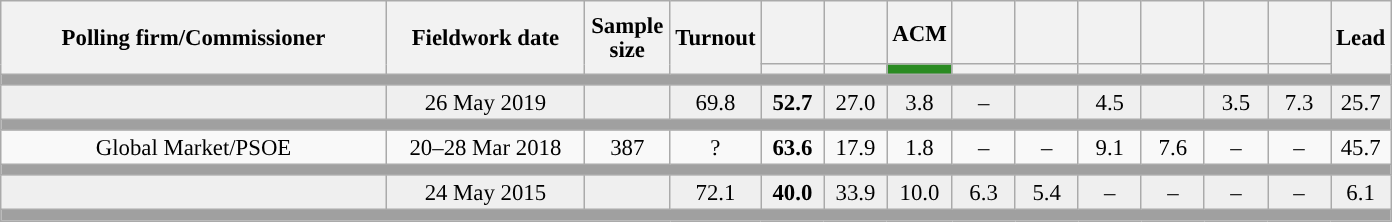<table class="wikitable collapsible collapsed" style="text-align:center; font-size:95%; line-height:16px;">
<tr style="height:42px;">
<th style="width:250px;" rowspan="2">Polling firm/Commissioner</th>
<th style="width:125px;" rowspan="2">Fieldwork date</th>
<th style="width:50px;" rowspan="2">Sample size</th>
<th style="width:45px;" rowspan="2">Turnout</th>
<th style="width:35px;"></th>
<th style="width:35px;"></th>
<th style="width:35px;">ACM</th>
<th style="width:35px;"></th>
<th style="width:35px;"></th>
<th style="width:35px;"></th>
<th style="width:35px;"></th>
<th style="width:35px;"></th>
<th style="width:35px;"></th>
<th style="width:30px;" rowspan="2">Lead</th>
</tr>
<tr>
<th style="color:inherit;background:"></th>
<th style="color:inherit;background:"></th>
<th style="color:inherit;background:#2A8B22;"></th>
<th style="color:inherit;background:"></th>
<th style="color:inherit;background:"></th>
<th style="color:inherit;background:"></th>
<th style="color:inherit;background:"></th>
<th style="color:inherit;background:"></th>
<th style="color:inherit;background:"></th>
</tr>
<tr>
<td colspan="14" style="background:#A0A0A0"></td>
</tr>
<tr style="background:#EFEFEF;">
<td><strong></strong></td>
<td>26 May 2019</td>
<td></td>
<td>69.8</td>
<td><strong>52.7</strong><br></td>
<td>27.0<br></td>
<td>3.8<br></td>
<td>–</td>
<td></td>
<td>4.5<br></td>
<td></td>
<td>3.5<br></td>
<td>7.3<br></td>
<td style="background:">25.7</td>
</tr>
<tr>
<td colspan="14" style="background:#A0A0A0"></td>
</tr>
<tr>
<td>Global Market/PSOE</td>
<td>20–28 Mar 2018</td>
<td>387</td>
<td>?</td>
<td><strong>63.6</strong><br></td>
<td>17.9<br></td>
<td>1.8<br></td>
<td>–</td>
<td>–</td>
<td>9.1<br></td>
<td>7.6<br></td>
<td>–</td>
<td>–</td>
<td style="background:">45.7</td>
</tr>
<tr>
<td colspan="14" style="background:#A0A0A0"></td>
</tr>
<tr style="background:#EFEFEF;">
<td><strong></strong></td>
<td>24 May 2015</td>
<td></td>
<td>72.1</td>
<td><strong>40.0</strong><br></td>
<td>33.9<br></td>
<td>10.0<br></td>
<td>6.3<br></td>
<td>5.4<br></td>
<td>–</td>
<td>–</td>
<td>–</td>
<td>–</td>
<td style="background:">6.1</td>
</tr>
<tr>
<td colspan="14" style="background:#A0A0A0"></td>
</tr>
</table>
